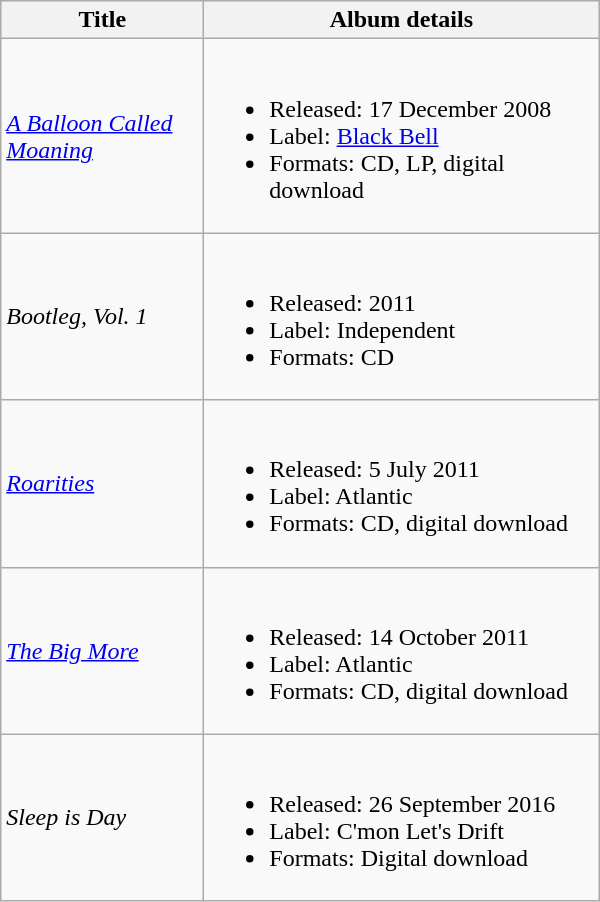<table class="wikitable">
<tr>
<th scope="col" style="width:8em;">Title</th>
<th scope="col" style="width:16em;">Album details</th>
</tr>
<tr>
<td scope="row"><em><a href='#'>A Balloon Called Moaning</a></em></td>
<td><br><ul><li>Released: 17 December 2008</li><li>Label: <a href='#'>Black Bell</a></li><li>Formats: CD, LP, digital download</li></ul></td>
</tr>
<tr>
<td scope="row"><em>Bootleg, Vol. 1</em></td>
<td><br><ul><li>Released: 2011</li><li>Label: Independent</li><li>Formats: CD</li></ul></td>
</tr>
<tr>
<td scope="row"><em><a href='#'>Roarities</a></em></td>
<td><br><ul><li>Released: 5 July 2011</li><li>Label: Atlantic</li><li>Formats: CD, digital download</li></ul></td>
</tr>
<tr>
<td scope="row"><em><a href='#'>The Big More</a></em></td>
<td><br><ul><li>Released: 14 October 2011</li><li>Label: Atlantic</li><li>Formats: CD, digital download</li></ul></td>
</tr>
<tr>
<td scope="row"><em>Sleep is Day</em></td>
<td><br><ul><li>Released: 26 September 2016</li><li>Label: C'mon Let's Drift</li><li>Formats: Digital download</li></ul></td>
</tr>
</table>
